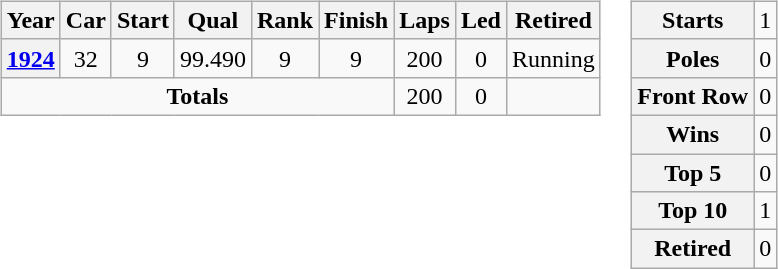<table>
<tr ---- valign="top">
<td><br><table class="wikitable" style="text-align:center">
<tr>
<th>Year</th>
<th>Car</th>
<th>Start</th>
<th>Qual</th>
<th>Rank</th>
<th>Finish</th>
<th>Laps</th>
<th>Led</th>
<th>Retired</th>
</tr>
<tr>
<th><a href='#'>1924</a></th>
<td>32</td>
<td>9</td>
<td>99.490</td>
<td>9</td>
<td>9</td>
<td>200</td>
<td>0</td>
<td>Running</td>
</tr>
<tr>
<td colspan="6"><strong>Totals</strong></td>
<td>200</td>
<td>0</td>
<td></td>
</tr>
</table>
</td>
<td><br><table class="wikitable" style="text-align:center">
<tr>
<th>Starts</th>
<td>1</td>
</tr>
<tr>
<th>Poles</th>
<td>0</td>
</tr>
<tr>
<th>Front Row</th>
<td>0</td>
</tr>
<tr>
<th>Wins</th>
<td>0</td>
</tr>
<tr>
<th>Top 5</th>
<td>0</td>
</tr>
<tr>
<th>Top 10</th>
<td>1</td>
</tr>
<tr>
<th>Retired</th>
<td>0</td>
</tr>
</table>
</td>
</tr>
</table>
